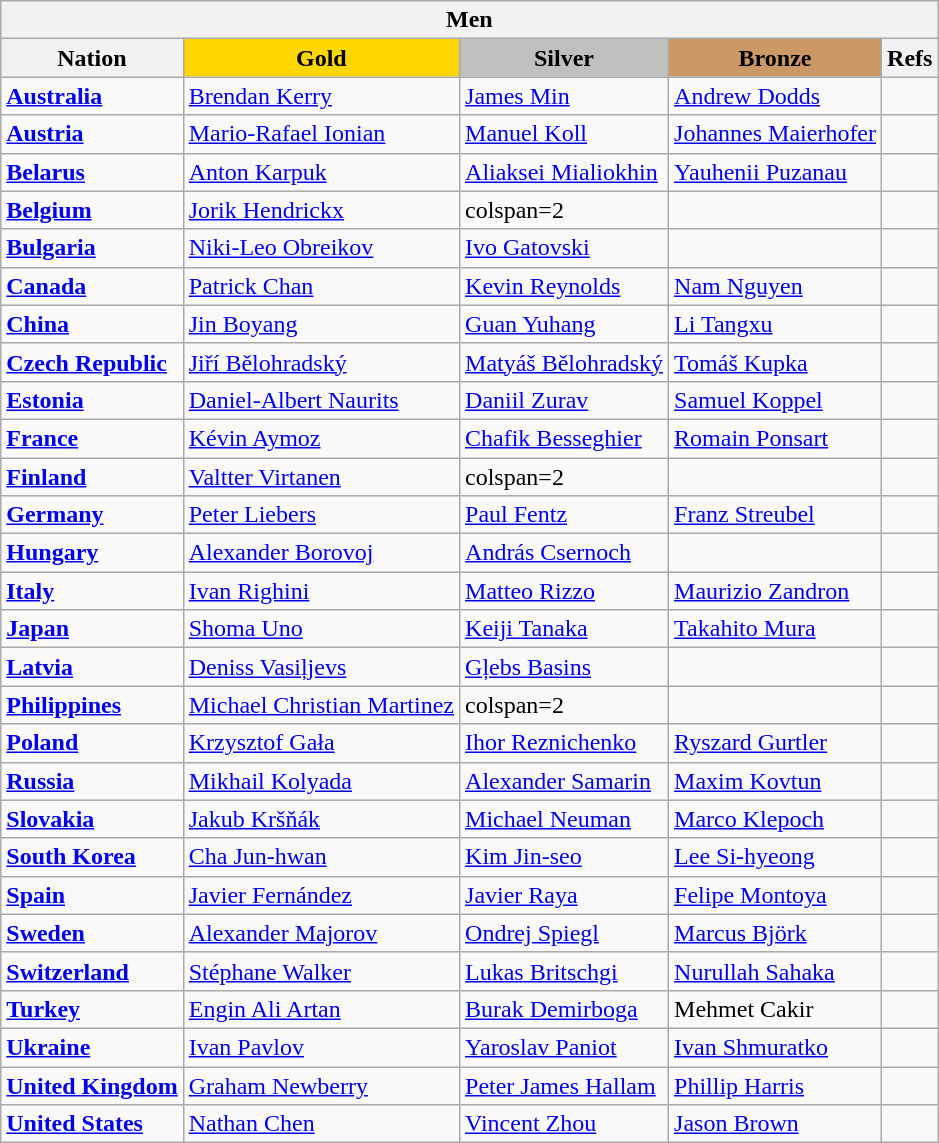<table class="wikitable">
<tr>
<th colspan=5>Men</th>
</tr>
<tr>
<th>Nation</th>
<td style="text-align:center; background:gold;"><strong>Gold</strong></td>
<td style="text-align:center; background:silver;"><strong>Silver</strong></td>
<td style="text-align:center; background:#c96;"><strong>Bronze</strong></td>
<th>Refs</th>
</tr>
<tr>
<td><strong><a href='#'>Australia</a></strong></td>
<td><a href='#'>Brendan Kerry</a></td>
<td><a href='#'>James Min</a></td>
<td><a href='#'>Andrew Dodds</a></td>
<td></td>
</tr>
<tr>
<td><strong><a href='#'>Austria</a></strong></td>
<td><a href='#'>Mario-Rafael Ionian</a></td>
<td><a href='#'>Manuel Koll</a></td>
<td><a href='#'>Johannes Maierhofer</a></td>
<td></td>
</tr>
<tr>
<td><strong><a href='#'>Belarus</a></strong></td>
<td><a href='#'>Anton Karpuk</a></td>
<td><a href='#'>Aliaksei Mialiokhin</a></td>
<td><a href='#'>Yauhenii Puzanau</a></td>
<td></td>
</tr>
<tr>
<td><strong><a href='#'>Belgium</a></strong></td>
<td><a href='#'>Jorik Hendrickx</a></td>
<td>colspan=2 </td>
<td></td>
</tr>
<tr>
<td><strong><a href='#'>Bulgaria</a></strong></td>
<td><a href='#'>Niki-Leo Obreikov</a></td>
<td><a href='#'>Ivo Gatovski</a></td>
<td></td>
<td></td>
</tr>
<tr>
<td><strong><a href='#'>Canada</a></strong></td>
<td><a href='#'>Patrick Chan</a></td>
<td><a href='#'>Kevin Reynolds</a></td>
<td><a href='#'>Nam Nguyen</a></td>
<td></td>
</tr>
<tr>
<td><strong><a href='#'>China</a></strong></td>
<td><a href='#'>Jin Boyang</a></td>
<td><a href='#'>Guan Yuhang</a></td>
<td><a href='#'>Li Tangxu</a></td>
<td></td>
</tr>
<tr>
<td><strong><a href='#'>Czech Republic</a></strong></td>
<td><a href='#'>Jiří Bělohradský</a></td>
<td><a href='#'>Matyáš Bělohradský</a></td>
<td><a href='#'>Tomáš Kupka</a></td>
<td></td>
</tr>
<tr>
<td><strong><a href='#'>Estonia</a></strong></td>
<td><a href='#'>Daniel-Albert Naurits</a></td>
<td><a href='#'>Daniil Zurav</a></td>
<td><a href='#'>Samuel Koppel</a></td>
<td></td>
</tr>
<tr>
<td><strong><a href='#'>France</a></strong></td>
<td><a href='#'>Kévin Aymoz</a></td>
<td><a href='#'>Chafik Besseghier</a></td>
<td><a href='#'>Romain Ponsart</a></td>
<td></td>
</tr>
<tr>
<td><strong><a href='#'>Finland</a></strong></td>
<td><a href='#'>Valtter Virtanen</a></td>
<td>colspan=2 </td>
<td></td>
</tr>
<tr>
<td><strong><a href='#'>Germany</a></strong></td>
<td><a href='#'>Peter Liebers</a></td>
<td><a href='#'>Paul Fentz</a></td>
<td><a href='#'>Franz Streubel</a></td>
<td></td>
</tr>
<tr>
<td><strong><a href='#'>Hungary</a></strong></td>
<td><a href='#'>Alexander Borovoj</a></td>
<td><a href='#'>András Csernoch</a></td>
<td></td>
<td></td>
</tr>
<tr>
<td><strong><a href='#'>Italy</a></strong></td>
<td><a href='#'>Ivan Righini</a></td>
<td><a href='#'>Matteo Rizzo</a></td>
<td><a href='#'>Maurizio Zandron</a></td>
<td></td>
</tr>
<tr>
<td><strong><a href='#'>Japan</a></strong></td>
<td><a href='#'>Shoma Uno</a></td>
<td><a href='#'>Keiji Tanaka</a></td>
<td><a href='#'>Takahito Mura</a></td>
<td></td>
</tr>
<tr>
<td><strong><a href='#'>Latvia</a></strong></td>
<td><a href='#'>Deniss Vasiļjevs</a></td>
<td><a href='#'>Gļebs Basins</a></td>
<td></td>
<td></td>
</tr>
<tr>
<td><strong><a href='#'>Philippines</a></strong></td>
<td><a href='#'>Michael Christian Martinez</a></td>
<td>colspan=2 </td>
<td></td>
</tr>
<tr>
<td><strong><a href='#'>Poland</a></strong></td>
<td><a href='#'>Krzysztof Gała</a></td>
<td><a href='#'>Ihor Reznichenko</a></td>
<td><a href='#'>Ryszard Gurtler</a></td>
<td></td>
</tr>
<tr>
<td><strong><a href='#'>Russia</a></strong></td>
<td><a href='#'>Mikhail Kolyada</a></td>
<td><a href='#'>Alexander Samarin</a></td>
<td><a href='#'>Maxim Kovtun</a></td>
<td></td>
</tr>
<tr>
<td><strong><a href='#'>Slovakia</a></strong></td>
<td><a href='#'>Jakub Kršňák</a></td>
<td><a href='#'>Michael Neuman</a></td>
<td><a href='#'>Marco Klepoch</a></td>
<td></td>
</tr>
<tr>
<td><strong><a href='#'>South Korea</a></strong></td>
<td><a href='#'>Cha Jun-hwan</a></td>
<td><a href='#'>Kim Jin-seo</a></td>
<td><a href='#'>Lee Si-hyeong</a></td>
<td></td>
</tr>
<tr>
<td><strong><a href='#'>Spain</a></strong></td>
<td><a href='#'>Javier Fernández</a></td>
<td><a href='#'>Javier Raya</a></td>
<td><a href='#'>Felipe Montoya</a></td>
<td></td>
</tr>
<tr>
<td><strong><a href='#'>Sweden</a></strong></td>
<td><a href='#'>Alexander Majorov</a></td>
<td><a href='#'>Ondrej Spiegl</a></td>
<td><a href='#'>Marcus Björk</a></td>
<td></td>
</tr>
<tr>
<td><strong><a href='#'>Switzerland</a></strong></td>
<td><a href='#'>Stéphane Walker</a></td>
<td><a href='#'>Lukas Britschgi</a></td>
<td><a href='#'>Nurullah Sahaka</a></td>
<td></td>
</tr>
<tr>
<td><strong><a href='#'>Turkey</a></strong></td>
<td><a href='#'>Engin Ali Artan</a></td>
<td><a href='#'>Burak Demirboga</a></td>
<td>Mehmet Cakir</td>
<td></td>
</tr>
<tr>
<td><strong><a href='#'>Ukraine</a></strong></td>
<td><a href='#'>Ivan Pavlov</a></td>
<td><a href='#'>Yaroslav Paniot</a></td>
<td><a href='#'>Ivan Shmuratko</a></td>
<td></td>
</tr>
<tr>
<td><strong><a href='#'>United Kingdom</a></strong></td>
<td><a href='#'>Graham Newberry</a></td>
<td><a href='#'>Peter James Hallam</a></td>
<td><a href='#'>Phillip Harris</a></td>
<td></td>
</tr>
<tr>
<td><strong><a href='#'>United States</a></strong></td>
<td><a href='#'>Nathan Chen</a></td>
<td><a href='#'>Vincent Zhou</a></td>
<td><a href='#'>Jason Brown</a></td>
<td></td>
</tr>
</table>
